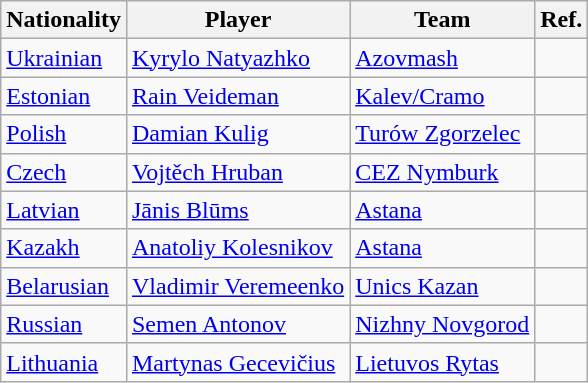<table class="wikitable">
<tr>
<th>Nationality</th>
<th>Player</th>
<th>Team</th>
<th class=unsortable>Ref.</th>
</tr>
<tr>
<td> <a href='#'>Ukrainian</a></td>
<td><a href='#'>Kyrylo Natyazhko</a></td>
<td> <a href='#'>Azovmash</a></td>
<td align=center></td>
</tr>
<tr>
<td> <a href='#'>Estonian</a></td>
<td><a href='#'>Rain Veideman</a></td>
<td> <a href='#'>Kalev/Cramo</a></td>
<td align=center></td>
</tr>
<tr>
<td> <a href='#'>Polish</a></td>
<td><a href='#'>Damian Kulig</a></td>
<td> <a href='#'>Turów Zgorzelec</a></td>
<td align=center></td>
</tr>
<tr>
<td> <a href='#'>Czech</a></td>
<td><a href='#'>Vojtěch Hruban</a></td>
<td> <a href='#'>CEZ Nymburk</a></td>
<td align=center></td>
</tr>
<tr>
<td> <a href='#'>Latvian</a></td>
<td><a href='#'>Jānis Blūms</a></td>
<td> <a href='#'>Astana</a></td>
<td align=center></td>
</tr>
<tr>
<td> <a href='#'>Kazakh</a></td>
<td><a href='#'>Anatoliy Kolesnikov</a></td>
<td> <a href='#'>Astana</a></td>
<td align=center></td>
</tr>
<tr>
<td> <a href='#'>Belarusian</a></td>
<td><a href='#'>Vladimir Veremeenko</a></td>
<td> <a href='#'>Unics Kazan</a></td>
<td align=center></td>
</tr>
<tr>
<td> <a href='#'>Russian</a></td>
<td><a href='#'>Semen Antonov</a></td>
<td> <a href='#'>Nizhny Novgorod</a></td>
<td></td>
</tr>
<tr>
<td> <a href='#'>Lithuania</a></td>
<td><a href='#'>Martynas Gecevičius</a></td>
<td> <a href='#'>Lietuvos Rytas</a></td>
<td></td>
</tr>
</table>
